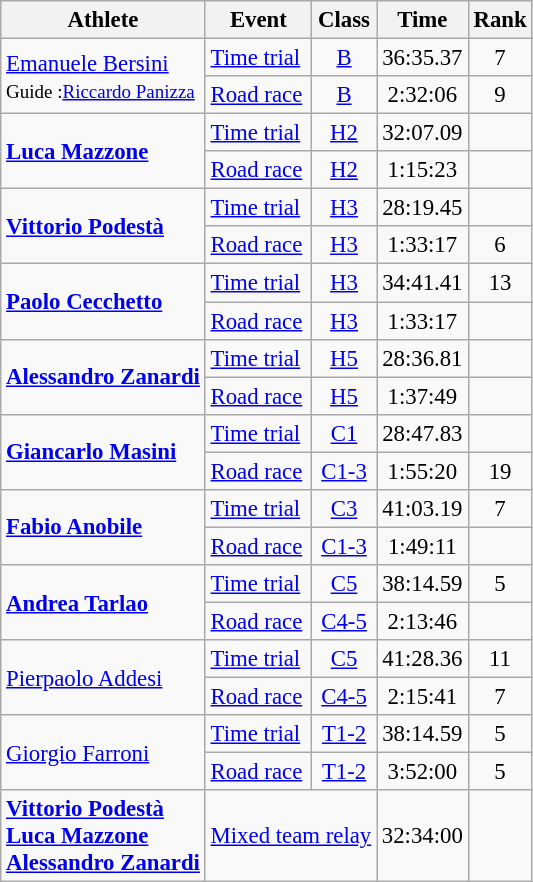<table class=wikitable style=font-size:95%;text-align:center>
<tr>
<th>Athlete</th>
<th>Event</th>
<th>Class</th>
<th>Time</th>
<th>Rank</th>
</tr>
<tr align=center>
<td align=left rowspan=2><a href='#'>Emanuele Bersini</a><br><small>Guide :<a href='#'>Riccardo Panizza</a></small></td>
<td align=left><a href='#'>Time trial</a></td>
<td><a href='#'>B</a></td>
<td>36:35.37</td>
<td>7</td>
</tr>
<tr align=center>
<td align=left><a href='#'>Road race</a></td>
<td><a href='#'>B</a></td>
<td>2:32:06</td>
<td>9</td>
</tr>
<tr align=center>
<td align=left rowspan=2><strong><a href='#'>Luca Mazzone</a></strong></td>
<td align=left><a href='#'>Time trial</a></td>
<td><a href='#'>H2</a></td>
<td>32:07.09</td>
<td></td>
</tr>
<tr align=center>
<td align=left><a href='#'>Road race</a></td>
<td><a href='#'>H2</a></td>
<td>1:15:23</td>
<td></td>
</tr>
<tr align=center>
<td align=left rowspan=2><strong><a href='#'>Vittorio Podestà</a></strong></td>
<td align=left><a href='#'>Time trial</a></td>
<td><a href='#'>H3</a></td>
<td>28:19.45</td>
<td></td>
</tr>
<tr align=center>
<td align=left><a href='#'>Road race</a></td>
<td><a href='#'>H3</a></td>
<td>1:33:17</td>
<td>6</td>
</tr>
<tr align=center>
<td align=left rowspan=2><strong><a href='#'>Paolo Cecchetto</a></strong></td>
<td align=left><a href='#'>Time trial</a></td>
<td><a href='#'>H3</a></td>
<td>34:41.41</td>
<td>13</td>
</tr>
<tr align=center>
<td align=left><a href='#'>Road race</a></td>
<td><a href='#'>H3</a></td>
<td>1:33:17</td>
<td></td>
</tr>
<tr align=center>
<td align=left rowspan=2><strong><a href='#'>Alessandro Zanardi</a></strong></td>
<td align=left><a href='#'>Time trial</a></td>
<td><a href='#'>H5</a></td>
<td>28:36.81</td>
<td></td>
</tr>
<tr align=center>
<td align=left><a href='#'>Road race</a></td>
<td><a href='#'>H5</a></td>
<td>1:37:49</td>
<td></td>
</tr>
<tr align=center>
<td align=left rowspan=2><strong><a href='#'>Giancarlo Masini</a></strong></td>
<td align=left><a href='#'>Time trial</a></td>
<td><a href='#'>C1</a></td>
<td>28:47.83</td>
<td></td>
</tr>
<tr align=center>
<td align=left><a href='#'>Road race</a></td>
<td><a href='#'>C1-3</a></td>
<td>1:55:20</td>
<td>19</td>
</tr>
<tr align=center>
<td align=left rowspan=2><strong><a href='#'>Fabio Anobile</a></strong></td>
<td align=left><a href='#'>Time trial</a></td>
<td><a href='#'>C3</a></td>
<td>41:03.19</td>
<td>7</td>
</tr>
<tr align=center>
<td align=left><a href='#'>Road race</a></td>
<td><a href='#'>C1-3</a></td>
<td>1:49:11</td>
<td></td>
</tr>
<tr align=center>
<td align=left rowspan=2><strong><a href='#'>Andrea Tarlao</a></strong></td>
<td align=left><a href='#'>Time trial</a></td>
<td><a href='#'>C5</a></td>
<td>38:14.59</td>
<td>5</td>
</tr>
<tr align=center>
<td align=left><a href='#'>Road race</a></td>
<td><a href='#'>C4-5</a></td>
<td>2:13:46</td>
<td></td>
</tr>
<tr align=center>
<td align=left rowspan=2><a href='#'>Pierpaolo Addesi</a></td>
<td align=left><a href='#'>Time trial</a></td>
<td><a href='#'>C5</a></td>
<td>41:28.36</td>
<td>11</td>
</tr>
<tr align=center>
<td align=left><a href='#'>Road race</a></td>
<td><a href='#'>C4-5</a></td>
<td>2:15:41</td>
<td>7</td>
</tr>
<tr align=center>
<td align=left rowspan=2><a href='#'>Giorgio Farroni</a></td>
<td align=left><a href='#'>Time trial</a></td>
<td><a href='#'>T1-2</a></td>
<td>38:14.59</td>
<td>5</td>
</tr>
<tr align=center>
<td align=left><a href='#'>Road race</a></td>
<td><a href='#'>T1-2</a></td>
<td>3:52:00</td>
<td>5</td>
</tr>
<tr align=center>
<td align=left><strong><a href='#'>Vittorio Podestà</a><br><a href='#'>Luca Mazzone</a><br><a href='#'>Alessandro Zanardi</a></strong></td>
<td align=left colspan=2><a href='#'>Mixed team relay</a></td>
<td>32:34:00</td>
<td></td>
</tr>
</table>
